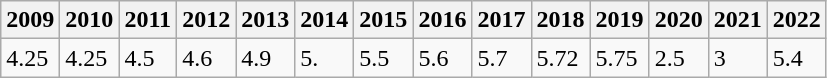<table class="wikitable">
<tr>
<th>2009</th>
<th>2010</th>
<th>2011</th>
<th>2012</th>
<th>2013</th>
<th>2014</th>
<th>2015</th>
<th>2016</th>
<th>2017</th>
<th>2018</th>
<th>2019</th>
<th>2020</th>
<th>2021</th>
<th>2022</th>
</tr>
<tr>
<td>4.25</td>
<td>4.25</td>
<td>4.5</td>
<td>4.6</td>
<td>4.9</td>
<td>5.</td>
<td>5.5</td>
<td>5.6</td>
<td>5.7</td>
<td>5.72</td>
<td>5.75</td>
<td>2.5</td>
<td>3</td>
<td>5.4</td>
</tr>
</table>
